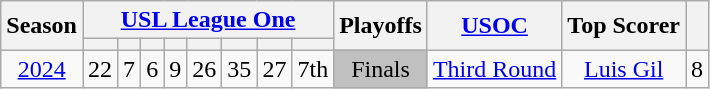<table class="wikitable" style="text-align: center">
<tr>
<th rowspan="2" scope="col">Season</th>
<th colspan="8" class="unsortable"><a href='#'>USL League One</a></th>
<th rowspan="2" class="unsortable" scope="col">Playoffs</th>
<th rowspan="2" class="unsortable" scope="col"><a href='#'>USOC</a></th>
<th rowspan="2" class="unsortable" scope="col">Top Scorer </th>
<th rowspan="2"></th>
</tr>
<tr>
<th></th>
<th></th>
<th></th>
<th></th>
<th></th>
<th></th>
<th></th>
<th></th>
</tr>
<tr>
<td><a href='#'>2024</a></td>
<td>22</td>
<td>7</td>
<td>6</td>
<td>9</td>
<td>26</td>
<td>35</td>
<td>27</td>
<td>7th</td>
<td bgcolor=silver>Finals</td>
<td><a href='#'>Third Round</a></td>
<td> <a href='#'>Luis Gil</a></td>
<td>8</td>
</tr>
</table>
